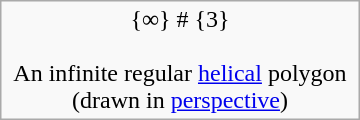<table class=wikitable align=right width=240>
<tr align=center>
<td>{∞} # {3}<br><br>An infinite regular <a href='#'>helical</a> polygon<br>(drawn in <a href='#'>perspective</a>)</td>
</tr>
</table>
